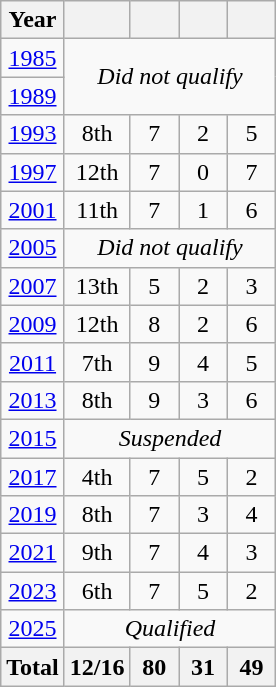<table class="wikitable" style="text-align:center">
<tr>
<th>Year</th>
<th></th>
<th width=25></th>
<th width=25></th>
<th width=25></th>
</tr>
<tr>
<td> <a href='#'>1985</a></td>
<td rowspan=2 colspan=4><em>Did not qualify</em></td>
</tr>
<tr>
<td> <a href='#'>1989</a></td>
</tr>
<tr>
<td> <a href='#'>1993</a></td>
<td>8th</td>
<td>7</td>
<td>2</td>
<td>5</td>
</tr>
<tr>
<td> <a href='#'>1997</a></td>
<td>12th</td>
<td>7</td>
<td>0</td>
<td>7</td>
</tr>
<tr>
<td> <a href='#'>2001</a></td>
<td>11th</td>
<td>7</td>
<td>1</td>
<td>6</td>
</tr>
<tr>
<td> <a href='#'>2005</a></td>
<td colspan=4><em>Did not qualify</em></td>
</tr>
<tr>
<td> <a href='#'>2007</a></td>
<td>13th</td>
<td>5</td>
<td>2</td>
<td>3</td>
</tr>
<tr>
<td> <a href='#'>2009</a></td>
<td>12th</td>
<td>8</td>
<td>2</td>
<td>6</td>
</tr>
<tr>
<td> <a href='#'>2011</a></td>
<td>7th</td>
<td>9</td>
<td>4</td>
<td>5</td>
</tr>
<tr>
<td> <a href='#'>2013</a></td>
<td>8th</td>
<td>9</td>
<td>3</td>
<td>6</td>
</tr>
<tr>
<td> <a href='#'>2015</a></td>
<td colspan=4><em>Suspended</em></td>
</tr>
<tr>
<td> <a href='#'>2017</a></td>
<td>4th</td>
<td>7</td>
<td>5</td>
<td>2</td>
</tr>
<tr>
<td> <a href='#'>2019</a></td>
<td>8th</td>
<td>7</td>
<td>3</td>
<td>4</td>
</tr>
<tr>
<td> <a href='#'>2021</a></td>
<td>9th</td>
<td>7</td>
<td>4</td>
<td>3</td>
</tr>
<tr>
<td> <a href='#'>2023</a></td>
<td>6th</td>
<td>7</td>
<td>5</td>
<td>2</td>
</tr>
<tr>
<td> <a href='#'>2025</a></td>
<td colspan=4><em>Qualified</em></td>
</tr>
<tr>
<th>Total</th>
<th>12/16</th>
<th>80</th>
<th>31</th>
<th>49</th>
</tr>
</table>
